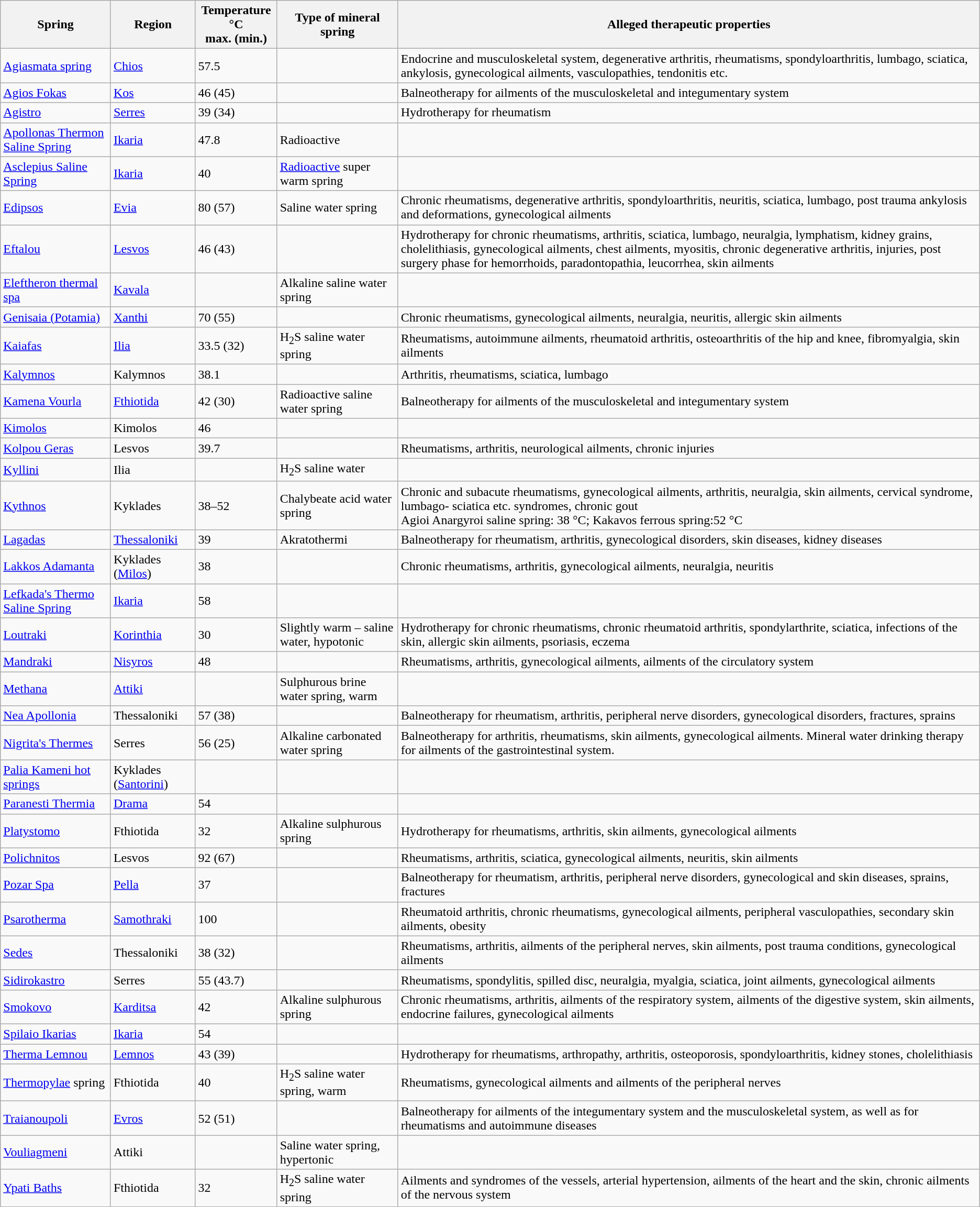<table class="wikitable sortable">
<tr>
<th>Spring</th>
<th>Region</th>
<th>Temperature °C<br>max. (min.)</th>
<th>Type of mineral spring</th>
<th>Alleged therapeutic properties</th>
</tr>
<tr>
<td><a href='#'>Agiasmata spring</a></td>
<td><a href='#'>Chios</a></td>
<td>57.5</td>
<td></td>
<td>Endocrine and musculoskeletal system, degenerative arthritis, rheumatisms, spondyloarthritis, lumbago, sciatica, ankylosis, gynecological ailments, vasculopathies, tendonitis etc.</td>
</tr>
<tr>
<td><a href='#'>Agios Fokas</a></td>
<td><a href='#'>Kos</a></td>
<td>46 (45)</td>
<td></td>
<td>Balneotherapy for ailments of the musculoskeletal and integumentary system</td>
</tr>
<tr>
<td><a href='#'>Agistro</a></td>
<td><a href='#'>Serres</a></td>
<td>39 (34)</td>
<td></td>
<td>Hydrotherapy for rheumatism</td>
</tr>
<tr>
<td><a href='#'>Apollonas Thermon Saline Spring</a></td>
<td><a href='#'>Ikaria</a></td>
<td>47.8</td>
<td>Radioactive</td>
<td></td>
</tr>
<tr>
<td><a href='#'>Asclepius Saline Spring</a></td>
<td><a href='#'>Ikaria</a></td>
<td>40</td>
<td><a href='#'>Radioactive</a> super warm spring</td>
<td></td>
</tr>
<tr>
<td><a href='#'>Edipsos</a></td>
<td><a href='#'>Evia</a></td>
<td>80 (57)</td>
<td>Saline water spring</td>
<td>Chronic rheumatisms, degenerative arthritis, spondyloarthritis, neuritis, sciatica, lumbago, post trauma ankylosis and deformations, gynecological ailments</td>
</tr>
<tr>
<td><a href='#'>Eftalou</a></td>
<td><a href='#'>Lesvos</a></td>
<td>46 (43)</td>
<td></td>
<td>Hydrotherapy for chronic rheumatisms, arthritis, sciatica, lumbago, neuralgia, lymphatism, kidney grains, cholelithiasis, gynecological ailments, chest ailments, myositis, chronic degenerative arthritis, injuries, post surgery phase for hemorrhoids, paradontopathia, leucorrhea, skin ailments</td>
</tr>
<tr>
<td><a href='#'>Eleftheron thermal spa</a></td>
<td><a href='#'>Kavala</a></td>
<td></td>
<td>Alkaline saline water spring</td>
<td></td>
</tr>
<tr>
<td><a href='#'>Genisaia (Potamia)</a></td>
<td><a href='#'>Xanthi</a></td>
<td>70 (55)</td>
<td></td>
<td>Chronic rheumatisms, gynecological ailments, neuralgia, neuritis, allergic skin ailments</td>
</tr>
<tr>
<td><a href='#'>Kaiafas</a></td>
<td><a href='#'>Ilia</a></td>
<td>33.5 (32)</td>
<td>H<sub>2</sub>S saline water spring</td>
<td>Rheumatisms, autoimmune ailments, rheumatoid arthritis, osteoarthritis of the hip and knee, fibromyalgia, skin ailments </td>
</tr>
<tr>
<td><a href='#'>Kalymnos</a></td>
<td>Kalymnos</td>
<td>38.1</td>
<td></td>
<td>Arthritis, rheumatisms, sciatica, lumbago</td>
</tr>
<tr>
<td><a href='#'>Kamena Vourla</a></td>
<td><a href='#'>Fthiotida</a></td>
<td>42 (30)</td>
<td>Radioactive saline water spring</td>
<td>Balneotherapy for ailments of the musculoskeletal and integumentary system</td>
</tr>
<tr>
<td><a href='#'>Kimolos</a></td>
<td>Kimolos</td>
<td>46</td>
<td></td>
<td></td>
</tr>
<tr>
<td><a href='#'>Kolpou Geras</a></td>
<td>Lesvos</td>
<td>39.7</td>
<td></td>
<td>Rheumatisms, arthritis, neurological ailments, chronic injuries</td>
</tr>
<tr>
<td><a href='#'>Kyllini</a></td>
<td>Ilia</td>
<td></td>
<td>H<sub>2</sub>S saline water</td>
<td></td>
</tr>
<tr>
<td><a href='#'>Kythnos</a></td>
<td>Kyklades</td>
<td>38–52</td>
<td>Chalybeate acid water spring</td>
<td>Chronic and subacute rheumatisms, gynecological ailments, arthritis, neuralgia, skin ailments, cervical syndrome, lumbago- sciatica etc. syndromes, chronic gout<br>Agioi Anargyroi saline spring: 38 °C;  Kakavos ferrous spring:52 °C</td>
</tr>
<tr>
<td><a href='#'>Lagadas</a></td>
<td><a href='#'>Thessaloniki</a></td>
<td>39</td>
<td>Akratothermi</td>
<td>Balneotherapy for rheumatism, arthritis, gynecological disorders, skin diseases, kidney diseases</td>
</tr>
<tr>
<td><a href='#'>Lakkos Adamanta</a></td>
<td>Kyklades (<a href='#'>Milos</a>)</td>
<td>38</td>
<td></td>
<td>Chronic rheumatisms, arthritis, gynecological ailments, neuralgia, neuritis</td>
</tr>
<tr>
<td><a href='#'>Lefkada's Thermo Saline Spring</a></td>
<td><a href='#'>Ikaria</a></td>
<td>58</td>
<td></td>
<td></td>
</tr>
<tr>
<td><a href='#'>Loutraki</a></td>
<td><a href='#'>Korinthia</a></td>
<td>30</td>
<td>Slightly warm – saline water, hypotonic</td>
<td>Hydrotherapy for chronic rheumatisms, chronic rheumatoid arthritis, spondylarthrite, sciatica, infections of the skin, allergic skin ailments, psoriasis, eczema</td>
</tr>
<tr>
<td><a href='#'>Mandraki</a></td>
<td><a href='#'>Nisyros</a></td>
<td>48</td>
<td></td>
<td>Rheumatisms, arthritis, gynecological ailments, ailments of the circulatory system</td>
</tr>
<tr>
<td><a href='#'>Methana</a></td>
<td><a href='#'>Attiki</a></td>
<td></td>
<td>Sulphurous brine water spring, warm</td>
<td></td>
</tr>
<tr>
<td><a href='#'>Nea Apollonia</a></td>
<td>Thessaloniki</td>
<td>57 (38)</td>
<td></td>
<td>Balneotherapy for rheumatism, arthritis, peripheral nerve disorders, gynecological disorders, fractures, sprains</td>
</tr>
<tr>
<td><a href='#'>Nigrita's Thermes</a></td>
<td>Serres</td>
<td>56 (25)</td>
<td>Alkaline carbonated water spring</td>
<td>Balneotherapy for arthritis, rheumatisms, skin ailments, gynecological ailments. Mineral water drinking therapy for ailments of the gastrointestinal system.</td>
</tr>
<tr>
<td><a href='#'>Palia Kameni hot springs</a></td>
<td>Kyklades (<a href='#'>Santorini</a>)</td>
<td></td>
<td></td>
<td></td>
</tr>
<tr>
<td><a href='#'>Paranesti Thermia</a></td>
<td><a href='#'>Drama</a></td>
<td>54</td>
<td></td>
<td></td>
</tr>
<tr>
<td><a href='#'>Platystomo</a></td>
<td>Fthiotida</td>
<td>32</td>
<td>Alkaline sulphurous spring</td>
<td>Hydrotherapy for rheumatisms, arthritis, skin ailments, gynecological ailments</td>
</tr>
<tr>
<td><a href='#'>Polichnitos</a></td>
<td>Lesvos</td>
<td>92 (67)</td>
<td></td>
<td>Rheumatisms, arthritis, sciatica, gynecological ailments, neuritis, skin ailments</td>
</tr>
<tr>
<td><a href='#'>Pozar Spa</a></td>
<td><a href='#'>Pella</a></td>
<td>37</td>
<td></td>
<td>Balneotherapy for rheumatism, arthritis, peripheral nerve disorders, gynecological and skin diseases, sprains, fractures</td>
</tr>
<tr>
<td><a href='#'>Psarotherma</a></td>
<td><a href='#'>Samothraki</a></td>
<td>100</td>
<td></td>
<td>Rheumatoid arthritis, chronic rheumatisms, gynecological ailments, peripheral vasculopathies, secondary skin ailments, obesity</td>
</tr>
<tr>
<td><a href='#'>Sedes</a></td>
<td>Thessaloniki</td>
<td>38 (32)</td>
<td></td>
<td>Rheumatisms, arthritis, ailments of the peripheral nerves, skin ailments, post trauma conditions, gynecological ailments</td>
</tr>
<tr>
<td><a href='#'>Sidirokastro</a></td>
<td>Serres</td>
<td>55 (43.7)</td>
<td></td>
<td>Rheumatisms, spondylitis, spilled disc, neuralgia, myalgia, sciatica, joint ailments, gynecological ailments</td>
</tr>
<tr>
<td><a href='#'>Smokovo</a></td>
<td><a href='#'>Karditsa</a></td>
<td>42</td>
<td>Alkaline sulphurous spring</td>
<td>Chronic rheumatisms, arthritis, ailments of the respiratory system, ailments of the digestive system, skin ailments, endocrine failures, gynecological ailments</td>
</tr>
<tr>
<td><a href='#'>Spilaio Ikarias</a></td>
<td><a href='#'>Ikaria</a></td>
<td>54</td>
<td></td>
<td></td>
</tr>
<tr>
<td><a href='#'>Therma Lemnou</a></td>
<td><a href='#'>Lemnos</a></td>
<td>43 (39)</td>
<td></td>
<td>Hydrotherapy for rheumatisms, arthropathy, arthritis, osteoporosis, spondyloarthritis, kidney stones, cholelithiasis</td>
</tr>
<tr>
<td><a href='#'>Thermopylae</a> spring</td>
<td>Fthiotida</td>
<td>40</td>
<td>H<sub>2</sub>S saline water spring, warm</td>
<td>Rheumatisms, gynecological ailments and ailments of the peripheral nerves</td>
</tr>
<tr>
<td><a href='#'>Traianoupoli</a></td>
<td><a href='#'>Evros</a></td>
<td>52 (51)</td>
<td></td>
<td>Balneotherapy for ailments of the integumentary system and the musculoskeletal system, as well as for rheumatisms and autoimmune diseases</td>
</tr>
<tr>
<td><a href='#'>Vouliagmeni</a></td>
<td>Attiki</td>
<td></td>
<td>Saline water spring, hypertonic</td>
<td></td>
</tr>
<tr>
<td><a href='#'>Ypati Baths</a></td>
<td>Fthiotida</td>
<td>32</td>
<td>H<sub>2</sub>S saline water spring</td>
<td>Ailments and syndromes of the vessels, arterial hypertension, ailments of the heart and the skin, chronic ailments of the nervous system</td>
</tr>
</table>
